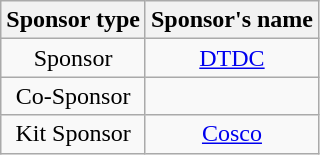<table class="wikitable" style="text-align: center">
<tr>
<th>Sponsor type</th>
<th>Sponsor's name</th>
</tr>
<tr>
<td>Sponsor</td>
<td><a href='#'>DTDC</a></td>
</tr>
<tr>
<td>Co-Sponsor</td>
<td></td>
</tr>
<tr>
<td>Kit Sponsor</td>
<td><a href='#'>Cosco</a></td>
</tr>
</table>
